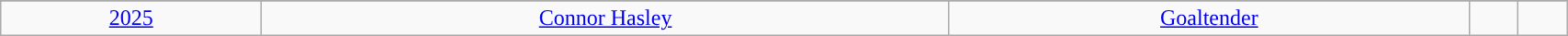<table class="wikitable sortable" width=90%>
<tr>
</tr>
<tr align=center>
<td><a href='#'>2025</a></td>
<td><a href='#'>Connor Hasley</a></td>
<td><a href='#'>Goaltender</a></td>
<td><a href='#'><strong></strong></a></td>
<td></td>
</tr>
</table>
